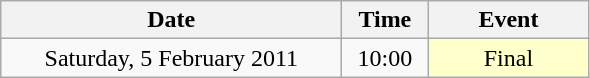<table class = "wikitable" style="text-align:center;">
<tr>
<th width=220>Date</th>
<th width=50>Time</th>
<th width=100>Event</th>
</tr>
<tr>
<td>Saturday, 5 February 2011</td>
<td>10:00</td>
<td bgcolor=ffffcc>Final</td>
</tr>
</table>
